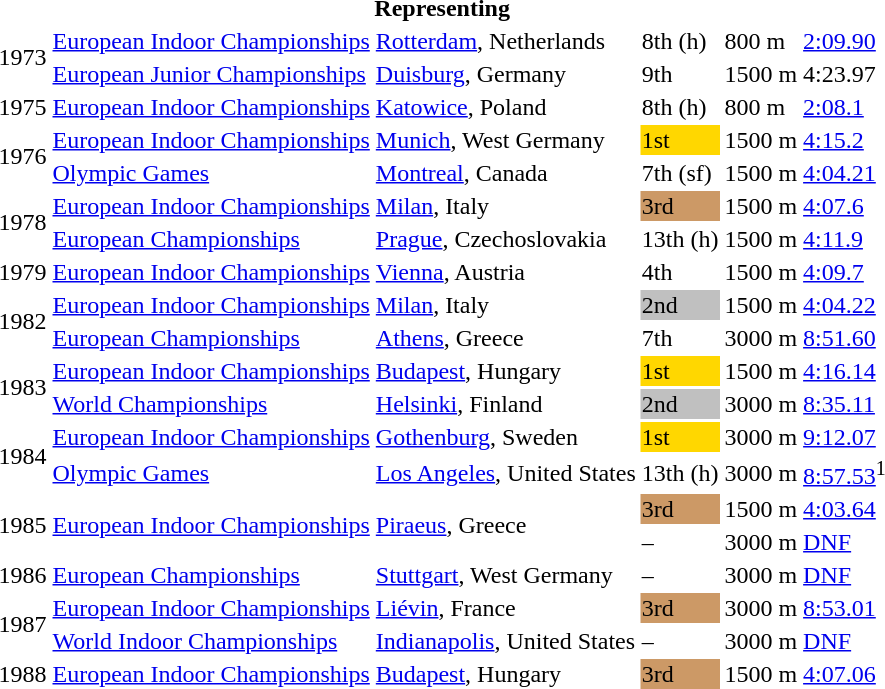<table>
<tr>
<th colspan=6>Representing </th>
</tr>
<tr>
<td rowspan=2>1973</td>
<td><a href='#'>European Indoor Championships</a></td>
<td><a href='#'>Rotterdam</a>, Netherlands</td>
<td>8th (h)</td>
<td>800 m</td>
<td><a href='#'>2:09.90</a></td>
</tr>
<tr>
<td><a href='#'>European Junior Championships</a></td>
<td><a href='#'>Duisburg</a>, Germany</td>
<td>9th</td>
<td>1500 m</td>
<td>4:23.97</td>
</tr>
<tr>
<td>1975</td>
<td><a href='#'>European Indoor Championships</a></td>
<td><a href='#'>Katowice</a>, Poland</td>
<td>8th (h)</td>
<td>800 m</td>
<td><a href='#'>2:08.1</a></td>
</tr>
<tr>
<td rowspan=2>1976</td>
<td><a href='#'>European Indoor Championships</a></td>
<td><a href='#'>Munich</a>, West Germany</td>
<td bgcolor="gold">1st</td>
<td>1500 m</td>
<td><a href='#'>4:15.2</a></td>
</tr>
<tr>
<td><a href='#'>Olympic Games</a></td>
<td><a href='#'>Montreal</a>, Canada</td>
<td>7th (sf)</td>
<td>1500 m</td>
<td><a href='#'>4:04.21</a></td>
</tr>
<tr>
<td rowspan=2>1978</td>
<td><a href='#'>European Indoor Championships</a></td>
<td><a href='#'>Milan</a>, Italy</td>
<td bgcolor="cc9966">3rd</td>
<td>1500 m</td>
<td><a href='#'>4:07.6</a></td>
</tr>
<tr>
<td><a href='#'>European Championships</a></td>
<td><a href='#'>Prague</a>, Czechoslovakia</td>
<td>13th (h)</td>
<td>1500 m</td>
<td><a href='#'>4:11.9</a></td>
</tr>
<tr>
<td>1979</td>
<td><a href='#'>European Indoor Championships</a></td>
<td><a href='#'>Vienna</a>, Austria</td>
<td>4th</td>
<td>1500 m</td>
<td><a href='#'>4:09.7</a></td>
</tr>
<tr>
<td rowspan=2>1982</td>
<td><a href='#'>European Indoor Championships</a></td>
<td><a href='#'>Milan</a>, Italy</td>
<td bgcolor="silver">2nd</td>
<td>1500 m</td>
<td><a href='#'>4:04.22</a></td>
</tr>
<tr>
<td><a href='#'>European Championships</a></td>
<td><a href='#'>Athens</a>, Greece</td>
<td>7th</td>
<td>3000 m</td>
<td><a href='#'>8:51.60</a></td>
</tr>
<tr>
<td rowspan=2>1983</td>
<td><a href='#'>European Indoor Championships</a></td>
<td><a href='#'>Budapest</a>, Hungary</td>
<td bgcolor="gold">1st</td>
<td>1500 m</td>
<td><a href='#'>4:16.14</a></td>
</tr>
<tr>
<td><a href='#'>World Championships</a></td>
<td><a href='#'>Helsinki</a>, Finland</td>
<td bgcolor="silver">2nd</td>
<td>3000 m</td>
<td><a href='#'>8:35.11</a></td>
</tr>
<tr>
<td rowspan=2>1984</td>
<td><a href='#'>European Indoor Championships</a></td>
<td><a href='#'>Gothenburg</a>, Sweden</td>
<td bgcolor="gold">1st</td>
<td>3000 m</td>
<td><a href='#'>9:12.07</a></td>
</tr>
<tr>
<td><a href='#'>Olympic Games</a></td>
<td><a href='#'>Los Angeles</a>, United States</td>
<td>13th (h)</td>
<td>3000 m</td>
<td><a href='#'>8:57.53</a><sup>1</sup></td>
</tr>
<tr>
<td rowspan=2>1985</td>
<td rowspan=2><a href='#'>European Indoor Championships</a></td>
<td rowspan=2><a href='#'>Piraeus</a>, Greece</td>
<td bgcolor="cc9966">3rd</td>
<td>1500 m</td>
<td><a href='#'>4:03.64</a></td>
</tr>
<tr>
<td>–</td>
<td>3000 m</td>
<td><a href='#'>DNF</a></td>
</tr>
<tr>
<td>1986</td>
<td><a href='#'>European Championships</a></td>
<td><a href='#'>Stuttgart</a>, West Germany</td>
<td>–</td>
<td>3000 m</td>
<td><a href='#'>DNF</a></td>
</tr>
<tr>
<td rowspan=2>1987</td>
<td><a href='#'>European Indoor Championships</a></td>
<td><a href='#'>Liévin</a>, France</td>
<td bgcolor="cc9966">3rd</td>
<td>3000 m</td>
<td><a href='#'>8:53.01</a></td>
</tr>
<tr>
<td><a href='#'>World Indoor Championships</a></td>
<td><a href='#'>Indianapolis</a>, United States</td>
<td>–</td>
<td>3000 m</td>
<td><a href='#'>DNF</a></td>
</tr>
<tr>
<td>1988</td>
<td><a href='#'>European Indoor Championships</a></td>
<td><a href='#'>Budapest</a>, Hungary</td>
<td bgcolor="cc9966">3rd</td>
<td>1500 m</td>
<td><a href='#'>4:07.06</a></td>
</tr>
</table>
